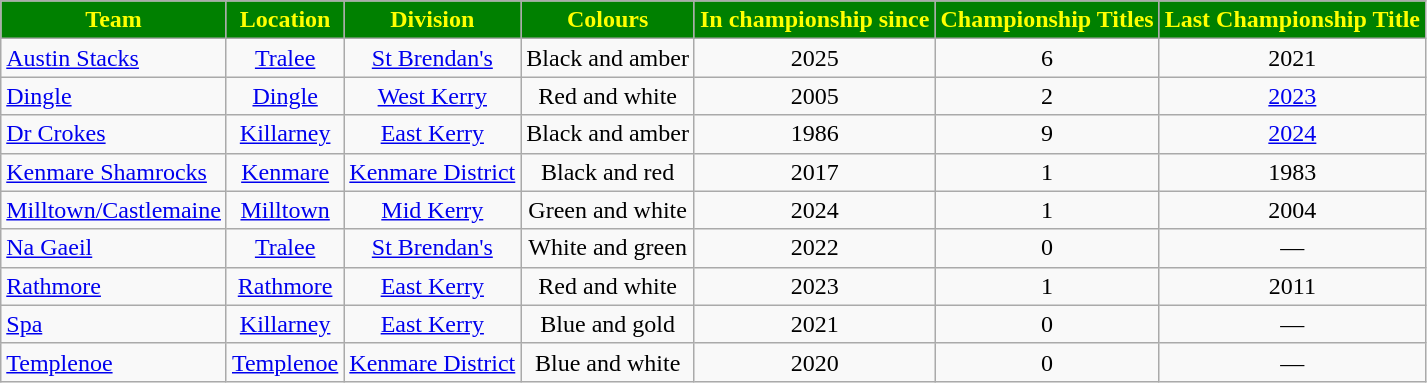<table class="wikitable sortable" style="text-align:center;">
<tr>
<th style="background:green;color:yellow">Team</th>
<th style="background:green;color:yellow">Location</th>
<th style="background:green;color:yellow">Division</th>
<th style="background:green;color:yellow">Colours</th>
<th style="background:green;color:yellow">In championship since</th>
<th style="background:green;color:yellow">Championship Titles</th>
<th style="background:green;color:yellow">Last Championship Title</th>
</tr>
<tr>
<td style="text-align:left"> <a href='#'>Austin Stacks</a></td>
<td><a href='#'>Tralee</a></td>
<td><a href='#'>St Brendan's</a></td>
<td>Black and amber</td>
<td>2025</td>
<td>6</td>
<td>2021</td>
</tr>
<tr>
<td style="text-align:left"> <a href='#'>Dingle</a></td>
<td><a href='#'>Dingle</a></td>
<td><a href='#'>West Kerry</a></td>
<td>Red and white</td>
<td>2005</td>
<td>2</td>
<td><a href='#'>2023</a></td>
</tr>
<tr>
<td style="text-align:left"> <a href='#'>Dr Crokes</a></td>
<td><a href='#'>Killarney</a></td>
<td><a href='#'>East Kerry</a></td>
<td>Black and amber</td>
<td>1986</td>
<td>9</td>
<td><a href='#'>2024</a></td>
</tr>
<tr>
<td style="text-align:left"> <a href='#'>Kenmare Shamrocks</a></td>
<td><a href='#'>Kenmare</a></td>
<td><a href='#'>Kenmare District</a></td>
<td>Black and red</td>
<td>2017</td>
<td>1</td>
<td>1983</td>
</tr>
<tr>
<td style="text-align:left"> <a href='#'>Milltown/Castlemaine</a></td>
<td><a href='#'>Milltown</a></td>
<td><a href='#'>Mid Kerry</a></td>
<td>Green and white</td>
<td>2024</td>
<td>1</td>
<td>2004</td>
</tr>
<tr>
<td style="text-align:left"> <a href='#'>Na Gaeil</a></td>
<td><a href='#'>Tralee</a></td>
<td><a href='#'>St Brendan's</a></td>
<td>White and green</td>
<td>2022</td>
<td>0</td>
<td>—</td>
</tr>
<tr>
<td style="text-align:left"> <a href='#'>Rathmore</a></td>
<td><a href='#'>Rathmore</a></td>
<td><a href='#'>East Kerry</a></td>
<td>Red and white</td>
<td>2023</td>
<td>1</td>
<td>2011</td>
</tr>
<tr>
<td style="text-align:left"> <a href='#'>Spa</a></td>
<td><a href='#'>Killarney</a></td>
<td><a href='#'>East Kerry</a></td>
<td>Blue and gold</td>
<td>2021</td>
<td>0</td>
<td>—</td>
</tr>
<tr>
<td style="text-align:left"> <a href='#'>Templenoe</a></td>
<td><a href='#'>Templenoe</a></td>
<td><a href='#'>Kenmare District</a></td>
<td>Blue and white</td>
<td>2020</td>
<td>0</td>
<td>—</td>
</tr>
</table>
